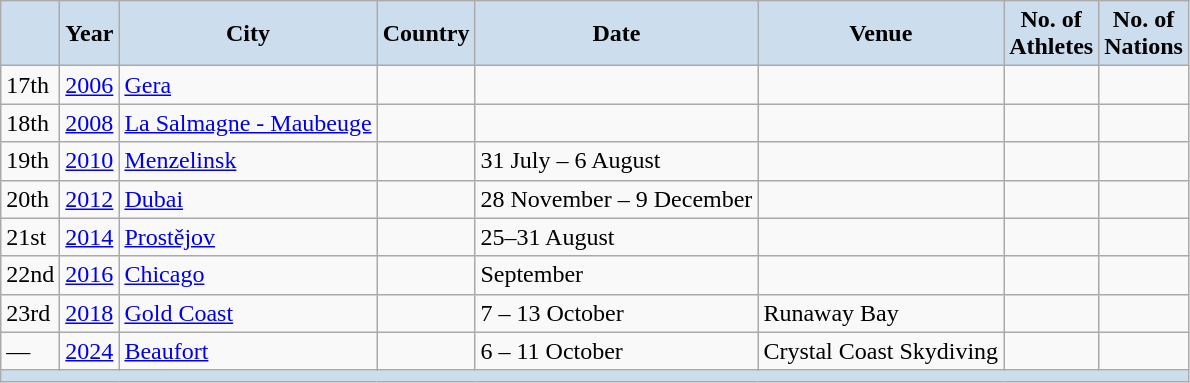<table class="wikitable" align="center">
<tr>
<th style="background-color: #CCDDEE;"></th>
<th style="background-color: #CCDDEE;">Year</th>
<th style="background-color: #CCDDEE;">City</th>
<th style="background-color: #CCDDEE;">Country</th>
<th style="background-color: #CCDDEE;">Date</th>
<th style="background-color: #CCDDEE;">Venue</th>
<th style="background-color: #CCDDEE;">No. of<br>Athletes</th>
<th style="background-color: #CCDDEE;">No. of<br>Nations</th>
</tr>
<tr>
<td>17th</td>
<td><a href='#'>2006</a></td>
<td><a href='#'>Gera</a></td>
<td></td>
<td></td>
<td></td>
<td></td>
<td></td>
</tr>
<tr>
<td>18th</td>
<td><a href='#'>2008</a></td>
<td><a href='#'>La Salmagne - Maubeuge</a></td>
<td></td>
<td></td>
<td></td>
<td></td>
<td></td>
</tr>
<tr>
<td>19th</td>
<td><a href='#'>2010</a></td>
<td><a href='#'>Menzelinsk</a></td>
<td></td>
<td>31 July – 6 August</td>
<td></td>
<td></td>
<td></td>
</tr>
<tr>
<td>20th</td>
<td><a href='#'>2012</a></td>
<td><a href='#'>Dubai</a></td>
<td></td>
<td>28 November – 9 December</td>
<td></td>
<td></td>
<td></td>
</tr>
<tr>
<td>21st</td>
<td><a href='#'>2014</a></td>
<td><a href='#'>Prostějov</a></td>
<td></td>
<td>25–31 August</td>
<td></td>
<td></td>
<td></td>
</tr>
<tr>
<td>22nd</td>
<td><a href='#'>2016</a></td>
<td><a href='#'>Chicago</a></td>
<td></td>
<td>September</td>
<td></td>
<td></td>
<td></td>
</tr>
<tr>
<td>23rd</td>
<td><a href='#'>2018</a></td>
<td><a href='#'>Gold Coast</a></td>
<td></td>
<td>7 – 13 October</td>
<td>Runaway Bay</td>
<td></td>
<td></td>
</tr>
<tr>
<td>—</td>
<td><a href='#'>2024</a></td>
<td><a href='#'>Beaufort</a></td>
<td></td>
<td>6 – 11 October</td>
<td>Crystal Coast Skydiving</td>
<td></td>
<td></td>
</tr>
<tr bgcolor=CCDDEE>
<td colspan=8></td>
</tr>
</table>
